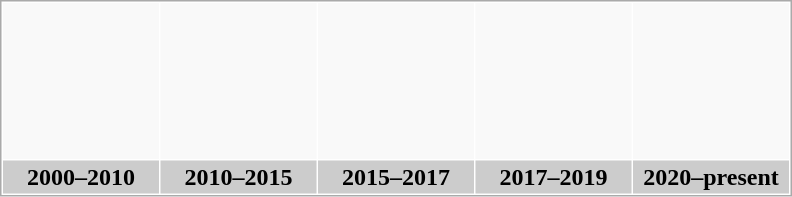<table border="0" cellpadding="2" cellspacing="1" style="border:1px solid #aaa">
<tr align=center>
<th style="height:100px; background:#f9f9f9;"></th>
<th style="height:100px; background:#f9f9f9;"></th>
<th style="height:100px; background:#f9f9f9;"></th>
<th style="height:100px; background:#f9f9f9;"></th>
<th style="height:100px; background:#f9f9f9;"></th>
</tr>
<tr>
<th style="width:100px; background:#ccc;">2000–2010</th>
<th style="width:100px; background:#ccc;">2010–2015</th>
<th style="width:100px; background:#ccc;">2015–2017</th>
<th style="width:100px; background:#ccc;">2017–2019</th>
<th style="width:100px; background:#ccc;">2020–present</th>
</tr>
</table>
